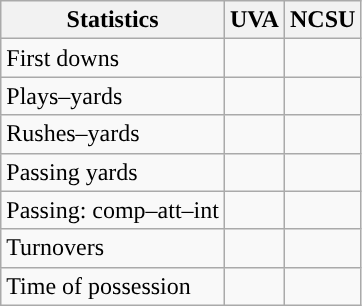<table class="wikitable" style="float:left">
<tr>
<th>Statistics</th>
<th>UVA</th>
<th>NCSU</th>
</tr>
<tr>
<td>First downs</td>
<td></td>
<td></td>
</tr>
<tr>
<td>Plays–yards</td>
<td></td>
<td></td>
</tr>
<tr>
<td>Rushes–yards</td>
<td></td>
<td></td>
</tr>
<tr>
<td>Passing yards</td>
<td></td>
<td></td>
</tr>
<tr>
<td>Passing: comp–att–int</td>
<td></td>
<td></td>
</tr>
<tr>
<td>Turnovers</td>
<td></td>
<td></td>
</tr>
<tr>
<td>Time of possession</td>
<td></td>
<td></td>
</tr>
</table>
